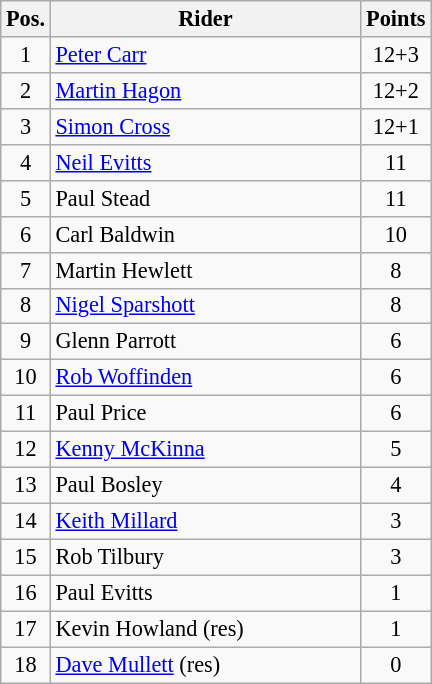<table class=wikitable style="font-size:93%;">
<tr>
<th width=25px>Pos.</th>
<th width=200px>Rider</th>
<th width=40px>Points</th>
</tr>
<tr align=center>
<td>1</td>
<td align=left><a href='#'>Peter Carr</a></td>
<td>12+3</td>
</tr>
<tr align=center>
<td>2</td>
<td align=left><a href='#'>Martin Hagon</a></td>
<td>12+2</td>
</tr>
<tr align=center>
<td>3</td>
<td align=left><a href='#'>Simon Cross</a></td>
<td>12+1</td>
</tr>
<tr align=center>
<td>4</td>
<td align=left><a href='#'>Neil Evitts</a></td>
<td>11</td>
</tr>
<tr align=center>
<td>5</td>
<td align=left>Paul Stead</td>
<td>11</td>
</tr>
<tr align=center>
<td>6</td>
<td align=left>Carl Baldwin</td>
<td>10</td>
</tr>
<tr align=center>
<td>7</td>
<td align=left>Martin Hewlett</td>
<td>8</td>
</tr>
<tr align=center>
<td>8</td>
<td align=left><a href='#'>Nigel Sparshott</a></td>
<td>8</td>
</tr>
<tr align=center>
<td>9</td>
<td align=left>Glenn Parrott</td>
<td>6</td>
</tr>
<tr align=center>
<td>10</td>
<td align=left><a href='#'>Rob Woffinden</a></td>
<td>6</td>
</tr>
<tr align=center>
<td>11</td>
<td align=left>Paul Price</td>
<td>6</td>
</tr>
<tr align=center>
<td>12</td>
<td align=left><a href='#'>Kenny McKinna</a></td>
<td>5</td>
</tr>
<tr align=center>
<td>13</td>
<td align=left>Paul Bosley</td>
<td>4</td>
</tr>
<tr align=center>
<td>14</td>
<td align=left><a href='#'>Keith Millard</a></td>
<td>3</td>
</tr>
<tr align=center>
<td>15</td>
<td align=left>Rob Tilbury</td>
<td>3</td>
</tr>
<tr align=center>
<td>16</td>
<td align=left>Paul Evitts</td>
<td>1</td>
</tr>
<tr align=center>
<td>17</td>
<td align=left>Kevin Howland (res)</td>
<td>1</td>
</tr>
<tr align=center>
<td>18</td>
<td align=left><a href='#'>Dave Mullett</a> (res)</td>
<td>0</td>
</tr>
</table>
